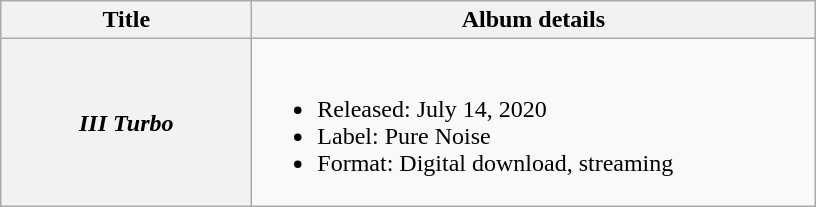<table class="wikitable plainrowheaders">
<tr>
<th scope="col" style="width:10em;">Title</th>
<th scope="col" style="width:23em;">Album details</th>
</tr>
<tr>
<th><em>III Turbo</em></th>
<td><br><ul><li>Released: July 14, 2020</li><li>Label: Pure Noise</li><li>Format: Digital download, streaming</li></ul></td>
</tr>
</table>
